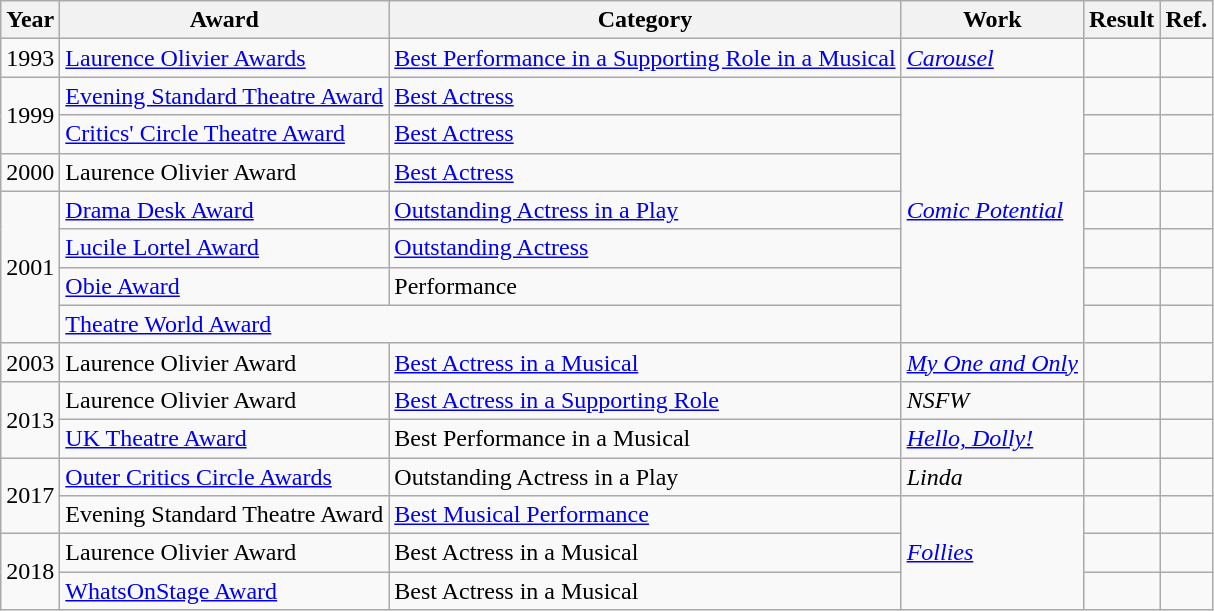<table class="wikitable sortable">
<tr>
<th>Year</th>
<th>Award</th>
<th>Category</th>
<th>Work</th>
<th>Result</th>
<th>Ref.</th>
</tr>
<tr>
<td align="center">1993</td>
<td><a href='#'>Laurence Olivier Awards</a></td>
<td><a href='#'>Best Performance in a Supporting Role in a Musical</a></td>
<td><em><a href='#'>Carousel</a></em></td>
<td></td>
<td></td>
</tr>
<tr>
<td rowspan="2" align="center">1999</td>
<td><a href='#'>Evening Standard Theatre Award</a></td>
<td><a href='#'>Best Actress</a></td>
<td rowspan="7"><em><a href='#'>Comic Potential</a></em></td>
<td></td>
<td></td>
</tr>
<tr>
<td><a href='#'>Critics' Circle Theatre Award</a></td>
<td><a href='#'>Best Actress</a></td>
<td></td>
<td></td>
</tr>
<tr>
<td align="center">2000</td>
<td>Laurence Olivier Award</td>
<td><a href='#'>Best Actress</a></td>
<td></td>
<td></td>
</tr>
<tr>
<td rowspan="4" align="center">2001</td>
<td><a href='#'>Drama Desk Award</a></td>
<td><a href='#'>Outstanding Actress in a Play</a></td>
<td></td>
<td></td>
</tr>
<tr>
<td><a href='#'>Lucile Lortel Award</a></td>
<td><a href='#'>Outstanding Actress</a></td>
<td></td>
<td></td>
</tr>
<tr>
<td><a href='#'>Obie Award</a></td>
<td>Performance</td>
<td></td>
<td></td>
</tr>
<tr>
<td colspan="2"><a href='#'>Theatre World Award</a></td>
<td></td>
<td></td>
</tr>
<tr>
<td align="center">2003</td>
<td>Laurence Olivier Award</td>
<td><a href='#'>Best Actress in a Musical</a></td>
<td><em><a href='#'>My One and Only</a></em></td>
<td></td>
<td></td>
</tr>
<tr>
<td rowspan="2" align="center">2013</td>
<td>Laurence Olivier Award</td>
<td><a href='#'>Best Actress in a Supporting Role</a></td>
<td><em>NSFW</em></td>
<td></td>
<td></td>
</tr>
<tr>
<td><a href='#'>UK Theatre Award</a></td>
<td>Best Performance in a Musical</td>
<td><em><a href='#'>Hello, Dolly!</a></em></td>
<td></td>
<td></td>
</tr>
<tr>
<td rowspan="2">2017</td>
<td><a href='#'>Outer Critics Circle Awards</a></td>
<td>Outstanding Actress in a Play</td>
<td><em>Linda</em></td>
<td></td>
<td></td>
</tr>
<tr>
<td>Evening Standard Theatre Award</td>
<td><a href='#'>Best Musical Performance</a></td>
<td rowspan="3"><em><a href='#'>Follies</a></em></td>
<td></td>
<td></td>
</tr>
<tr>
<td rowspan="2" align="center">2018</td>
<td>Laurence Olivier Award</td>
<td>Best Actress in a Musical</td>
<td></td>
<td></td>
</tr>
<tr>
<td><a href='#'>WhatsOnStage Award</a></td>
<td>Best Actress in a Musical</td>
<td></td>
<td></td>
</tr>
</table>
